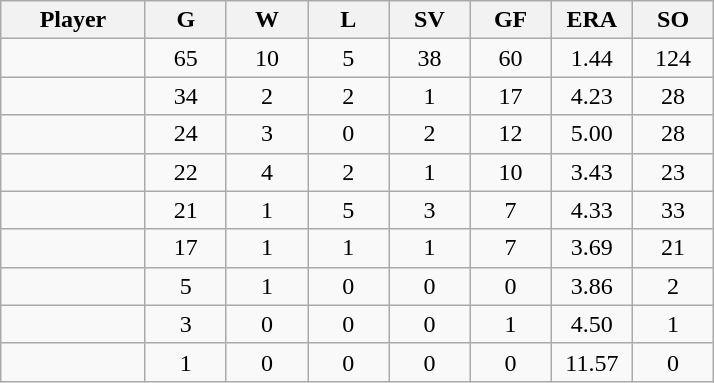<table class="wikitable sortable">
<tr>
<th bgcolor="#DDDDFF" width="16%">Player</th>
<th bgcolor="#DDDDFF" width="9%">G</th>
<th bgcolor="#DDDDFF" width="9%">W</th>
<th bgcolor="#DDDDFF" width="9%">L</th>
<th bgcolor="#DDDDFF" width="9%">SV</th>
<th bgcolor="#DDDDFF" width="9%">GF</th>
<th bgcolor="#DDDDFF" width="9%">ERA</th>
<th bgcolor="#DDDDFF" width="9%">SO</th>
</tr>
<tr align="center">
<td></td>
<td>65</td>
<td>10</td>
<td>5</td>
<td>38</td>
<td>60</td>
<td>1.44</td>
<td>124</td>
</tr>
<tr align="center">
<td></td>
<td>34</td>
<td>2</td>
<td>2</td>
<td>1</td>
<td>17</td>
<td>4.23</td>
<td>28</td>
</tr>
<tr align="center">
<td></td>
<td>24</td>
<td>3</td>
<td>0</td>
<td>2</td>
<td>12</td>
<td>5.00</td>
<td>28</td>
</tr>
<tr align="center">
<td></td>
<td>22</td>
<td>4</td>
<td>2</td>
<td>1</td>
<td>10</td>
<td>3.43</td>
<td>23</td>
</tr>
<tr align="center">
<td></td>
<td>21</td>
<td>1</td>
<td>5</td>
<td>3</td>
<td>7</td>
<td>4.33</td>
<td>33</td>
</tr>
<tr align="center">
<td></td>
<td>17</td>
<td>1</td>
<td>1</td>
<td>1</td>
<td>7</td>
<td>3.69</td>
<td>21</td>
</tr>
<tr align="center">
<td></td>
<td>5</td>
<td>1</td>
<td>0</td>
<td>0</td>
<td>0</td>
<td>3.86</td>
<td>2</td>
</tr>
<tr align="center">
<td></td>
<td>3</td>
<td>0</td>
<td>0</td>
<td>0</td>
<td>1</td>
<td>4.50</td>
<td>1</td>
</tr>
<tr align="center">
<td></td>
<td>1</td>
<td>0</td>
<td>0</td>
<td>0</td>
<td>0</td>
<td>11.57</td>
<td>0</td>
</tr>
</table>
